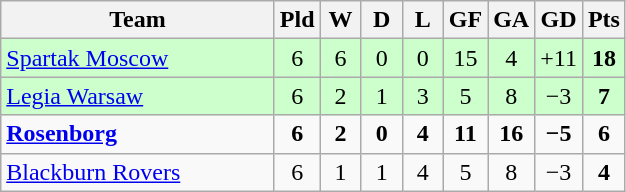<table class="wikitable" style="text-align:center">
<tr>
<th width=175>Team</th>
<th width=20>Pld</th>
<th width=20>W</th>
<th width=20>D</th>
<th width=20>L</th>
<th width=20>GF</th>
<th width=20>GA</th>
<th width=20>GD</th>
<th width=20>Pts</th>
</tr>
<tr bgcolor="#ccffcc">
<td align="left"> <a href='#'>Spartak Moscow</a></td>
<td>6</td>
<td>6</td>
<td>0</td>
<td>0</td>
<td>15</td>
<td>4</td>
<td>+11</td>
<td><strong>18</strong></td>
</tr>
<tr bgcolor="#ccffcc">
<td align="left"> <a href='#'>Legia Warsaw</a></td>
<td>6</td>
<td>2</td>
<td>1</td>
<td>3</td>
<td>5</td>
<td>8</td>
<td>−3</td>
<td><strong>7</strong></td>
</tr>
<tr>
<td align="left"> <strong><a href='#'>Rosenborg</a></strong></td>
<td><strong>6</strong></td>
<td><strong>2</strong></td>
<td><strong>0</strong></td>
<td><strong>4</strong></td>
<td><strong>11</strong></td>
<td><strong>16</strong></td>
<td><strong>−5</strong></td>
<td><strong>6</strong></td>
</tr>
<tr>
<td align="left"> <a href='#'>Blackburn Rovers</a></td>
<td>6</td>
<td>1</td>
<td>1</td>
<td>4</td>
<td>5</td>
<td>8</td>
<td>−3</td>
<td><strong>4</strong></td>
</tr>
</table>
